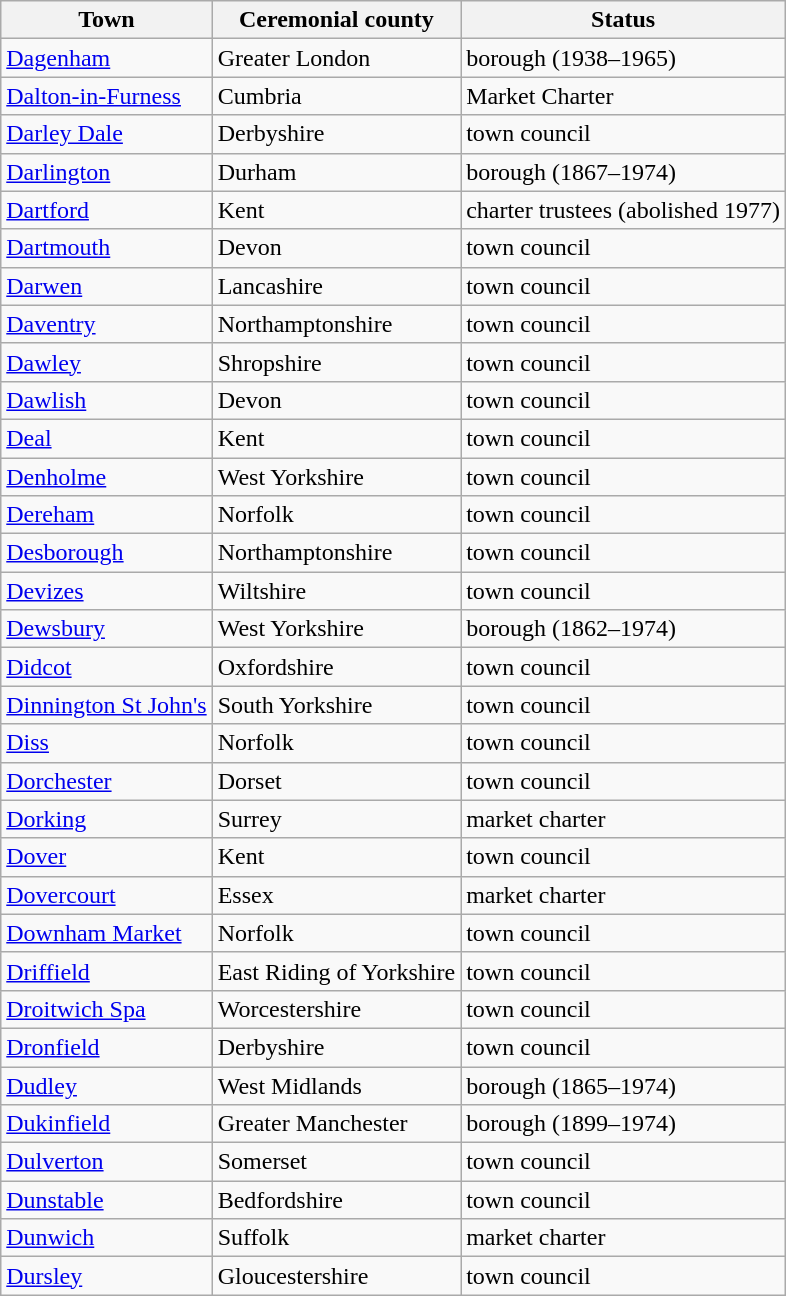<table class="wikitable sortable">
<tr>
<th>Town</th>
<th>Ceremonial county</th>
<th>Status</th>
</tr>
<tr>
<td><a href='#'>Dagenham</a></td>
<td>Greater London</td>
<td>borough (1938–1965)</td>
</tr>
<tr>
<td><a href='#'>Dalton-in-Furness</a></td>
<td>Cumbria</td>
<td>Market Charter</td>
</tr>
<tr>
<td><a href='#'>Darley Dale</a></td>
<td>Derbyshire</td>
<td>town council</td>
</tr>
<tr>
<td><a href='#'>Darlington</a></td>
<td>Durham</td>
<td>borough (1867–1974)</td>
</tr>
<tr>
<td><a href='#'>Dartford</a></td>
<td>Kent</td>
<td>charter trustees (abolished 1977)</td>
</tr>
<tr>
<td><a href='#'>Dartmouth</a></td>
<td>Devon</td>
<td>town council</td>
</tr>
<tr>
<td><a href='#'>Darwen</a></td>
<td>Lancashire</td>
<td>town council</td>
</tr>
<tr>
<td><a href='#'>Daventry</a></td>
<td>Northamptonshire</td>
<td>town council</td>
</tr>
<tr>
<td><a href='#'>Dawley</a></td>
<td>Shropshire</td>
<td>town council</td>
</tr>
<tr>
<td><a href='#'>Dawlish</a></td>
<td>Devon</td>
<td>town council</td>
</tr>
<tr>
<td><a href='#'>Deal</a></td>
<td>Kent</td>
<td>town council</td>
</tr>
<tr>
<td><a href='#'>Denholme</a></td>
<td>West Yorkshire</td>
<td>town council</td>
</tr>
<tr>
<td><a href='#'>Dereham</a></td>
<td>Norfolk</td>
<td>town council</td>
</tr>
<tr>
<td><a href='#'>Desborough</a></td>
<td>Northamptonshire</td>
<td>town council</td>
</tr>
<tr>
<td><a href='#'>Devizes</a></td>
<td>Wiltshire</td>
<td>town council</td>
</tr>
<tr>
<td><a href='#'>Dewsbury</a></td>
<td>West Yorkshire</td>
<td>borough (1862–1974)</td>
</tr>
<tr>
<td><a href='#'>Didcot</a></td>
<td>Oxfordshire</td>
<td>town council</td>
</tr>
<tr>
<td><a href='#'>Dinnington St John's</a></td>
<td>South Yorkshire</td>
<td>town council</td>
</tr>
<tr>
<td><a href='#'>Diss</a></td>
<td>Norfolk</td>
<td>town council</td>
</tr>
<tr>
<td><a href='#'>Dorchester</a></td>
<td>Dorset</td>
<td>town council</td>
</tr>
<tr>
<td><a href='#'>Dorking</a></td>
<td>Surrey</td>
<td>market charter</td>
</tr>
<tr>
<td><a href='#'>Dover</a></td>
<td>Kent</td>
<td>town council</td>
</tr>
<tr>
<td><a href='#'>Dovercourt</a></td>
<td>Essex</td>
<td>market charter</td>
</tr>
<tr>
<td><a href='#'>Downham Market</a></td>
<td>Norfolk</td>
<td>town council</td>
</tr>
<tr>
<td><a href='#'>Driffield</a></td>
<td>East Riding of Yorkshire</td>
<td>town council</td>
</tr>
<tr>
<td><a href='#'>Droitwich Spa</a></td>
<td>Worcestershire</td>
<td>town council</td>
</tr>
<tr>
<td><a href='#'>Dronfield</a></td>
<td>Derbyshire</td>
<td>town council</td>
</tr>
<tr>
<td><a href='#'>Dudley</a></td>
<td>West Midlands</td>
<td>borough (1865–1974)</td>
</tr>
<tr>
<td><a href='#'>Dukinfield</a></td>
<td>Greater Manchester</td>
<td>borough (1899–1974)</td>
</tr>
<tr>
<td><a href='#'>Dulverton</a></td>
<td>Somerset</td>
<td>town council</td>
</tr>
<tr>
<td><a href='#'>Dunstable</a></td>
<td>Bedfordshire</td>
<td>town council</td>
</tr>
<tr>
<td><a href='#'>Dunwich</a></td>
<td>Suffolk</td>
<td>market charter</td>
</tr>
<tr>
<td><a href='#'>Dursley</a></td>
<td>Gloucestershire</td>
<td>town council</td>
</tr>
</table>
